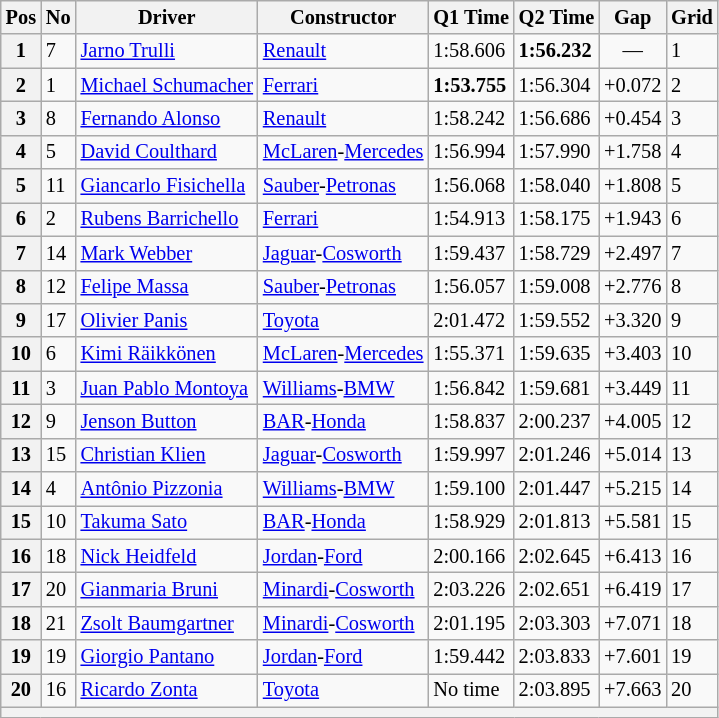<table class="wikitable sortable" style="font-size: 85%;">
<tr>
<th>Pos</th>
<th>No</th>
<th>Driver</th>
<th>Constructor</th>
<th>Q1 Time</th>
<th>Q2 Time</th>
<th>Gap</th>
<th>Grid</th>
</tr>
<tr>
<th>1</th>
<td>7</td>
<td> <a href='#'>Jarno Trulli</a></td>
<td><a href='#'>Renault</a></td>
<td>1:58.606</td>
<td><strong>1:56.232</strong></td>
<td align="center">—</td>
<td>1</td>
</tr>
<tr>
<th>2</th>
<td>1</td>
<td> <a href='#'>Michael Schumacher</a></td>
<td><a href='#'>Ferrari</a></td>
<td><strong>1:53.755</strong></td>
<td>1:56.304</td>
<td>+0.072</td>
<td>2</td>
</tr>
<tr>
<th>3</th>
<td>8</td>
<td> <a href='#'>Fernando Alonso</a></td>
<td><a href='#'>Renault</a></td>
<td>1:58.242</td>
<td>1:56.686</td>
<td>+0.454</td>
<td>3</td>
</tr>
<tr>
<th>4</th>
<td>5</td>
<td> <a href='#'>David Coulthard</a></td>
<td><a href='#'>McLaren</a>-<a href='#'>Mercedes</a></td>
<td>1:56.994</td>
<td>1:57.990</td>
<td>+1.758</td>
<td>4</td>
</tr>
<tr>
<th>5</th>
<td>11</td>
<td> <a href='#'>Giancarlo Fisichella</a></td>
<td><a href='#'>Sauber</a>-<a href='#'>Petronas</a></td>
<td>1:56.068</td>
<td>1:58.040</td>
<td>+1.808</td>
<td>5</td>
</tr>
<tr>
<th>6</th>
<td>2</td>
<td> <a href='#'>Rubens Barrichello</a></td>
<td><a href='#'>Ferrari</a></td>
<td>1:54.913</td>
<td>1:58.175</td>
<td>+1.943</td>
<td>6</td>
</tr>
<tr>
<th>7</th>
<td>14</td>
<td> <a href='#'>Mark Webber</a></td>
<td><a href='#'>Jaguar</a>-<a href='#'>Cosworth</a></td>
<td>1:59.437</td>
<td>1:58.729</td>
<td>+2.497</td>
<td>7</td>
</tr>
<tr>
<th>8</th>
<td>12</td>
<td> <a href='#'>Felipe Massa</a></td>
<td><a href='#'>Sauber</a>-<a href='#'>Petronas</a></td>
<td>1:56.057</td>
<td>1:59.008</td>
<td>+2.776</td>
<td>8</td>
</tr>
<tr>
<th>9</th>
<td>17</td>
<td> <a href='#'>Olivier Panis</a></td>
<td><a href='#'>Toyota</a></td>
<td>2:01.472</td>
<td>1:59.552</td>
<td>+3.320</td>
<td>9</td>
</tr>
<tr>
<th>10</th>
<td>6</td>
<td> <a href='#'>Kimi Räikkönen</a></td>
<td><a href='#'>McLaren</a>-<a href='#'>Mercedes</a></td>
<td>1:55.371</td>
<td>1:59.635</td>
<td>+3.403</td>
<td>10</td>
</tr>
<tr>
<th>11</th>
<td>3</td>
<td> <a href='#'>Juan Pablo Montoya</a></td>
<td><a href='#'>Williams</a>-<a href='#'>BMW</a></td>
<td>1:56.842</td>
<td>1:59.681</td>
<td>+3.449</td>
<td>11</td>
</tr>
<tr>
<th>12</th>
<td>9</td>
<td> <a href='#'>Jenson Button</a></td>
<td><a href='#'>BAR</a>-<a href='#'>Honda</a></td>
<td>1:58.837</td>
<td>2:00.237</td>
<td>+4.005</td>
<td>12</td>
</tr>
<tr>
<th>13</th>
<td>15</td>
<td> <a href='#'>Christian Klien</a></td>
<td><a href='#'>Jaguar</a>-<a href='#'>Cosworth</a></td>
<td>1:59.997</td>
<td>2:01.246</td>
<td>+5.014</td>
<td>13</td>
</tr>
<tr>
<th>14</th>
<td>4</td>
<td> <a href='#'>Antônio Pizzonia</a></td>
<td><a href='#'>Williams</a>-<a href='#'>BMW</a></td>
<td>1:59.100</td>
<td>2:01.447</td>
<td>+5.215</td>
<td>14</td>
</tr>
<tr>
<th>15</th>
<td>10</td>
<td> <a href='#'>Takuma Sato</a></td>
<td><a href='#'>BAR</a>-<a href='#'>Honda</a></td>
<td>1:58.929</td>
<td>2:01.813</td>
<td>+5.581</td>
<td>15</td>
</tr>
<tr>
<th>16</th>
<td>18</td>
<td> <a href='#'>Nick Heidfeld</a></td>
<td><a href='#'>Jordan</a>-<a href='#'>Ford</a></td>
<td>2:00.166</td>
<td>2:02.645</td>
<td>+6.413</td>
<td>16</td>
</tr>
<tr>
<th>17</th>
<td>20</td>
<td> <a href='#'>Gianmaria Bruni</a></td>
<td><a href='#'>Minardi</a>-<a href='#'>Cosworth</a></td>
<td>2:03.226</td>
<td>2:02.651</td>
<td>+6.419</td>
<td>17</td>
</tr>
<tr>
<th>18</th>
<td>21</td>
<td> <a href='#'>Zsolt Baumgartner</a></td>
<td><a href='#'>Minardi</a>-<a href='#'>Cosworth</a></td>
<td>2:01.195</td>
<td>2:03.303</td>
<td>+7.071</td>
<td>18</td>
</tr>
<tr>
<th>19</th>
<td>19</td>
<td> <a href='#'>Giorgio Pantano</a></td>
<td><a href='#'>Jordan</a>-<a href='#'>Ford</a></td>
<td>1:59.442</td>
<td>2:03.833</td>
<td>+7.601</td>
<td>19</td>
</tr>
<tr>
<th>20</th>
<td>16</td>
<td> <a href='#'>Ricardo Zonta</a></td>
<td><a href='#'>Toyota</a></td>
<td>No time</td>
<td>2:03.895</td>
<td>+7.663</td>
<td>20</td>
</tr>
<tr>
<th colspan="8"></th>
</tr>
</table>
